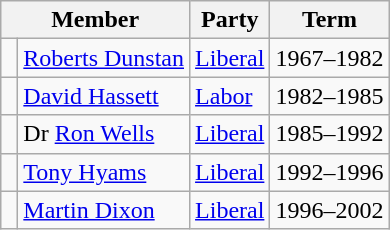<table class="wikitable">
<tr>
<th colspan="2">Member</th>
<th>Party</th>
<th>Term</th>
</tr>
<tr>
<td> </td>
<td><a href='#'>Roberts Dunstan</a></td>
<td><a href='#'>Liberal</a></td>
<td>1967–1982</td>
</tr>
<tr>
<td> </td>
<td><a href='#'>David Hassett</a></td>
<td><a href='#'>Labor</a></td>
<td>1982–1985</td>
</tr>
<tr>
<td> </td>
<td>Dr <a href='#'>Ron Wells</a></td>
<td><a href='#'>Liberal</a></td>
<td>1985–1992</td>
</tr>
<tr>
<td> </td>
<td><a href='#'>Tony Hyams</a></td>
<td><a href='#'>Liberal</a></td>
<td>1992–1996</td>
</tr>
<tr>
<td> </td>
<td><a href='#'>Martin Dixon</a></td>
<td><a href='#'>Liberal</a></td>
<td>1996–2002</td>
</tr>
</table>
